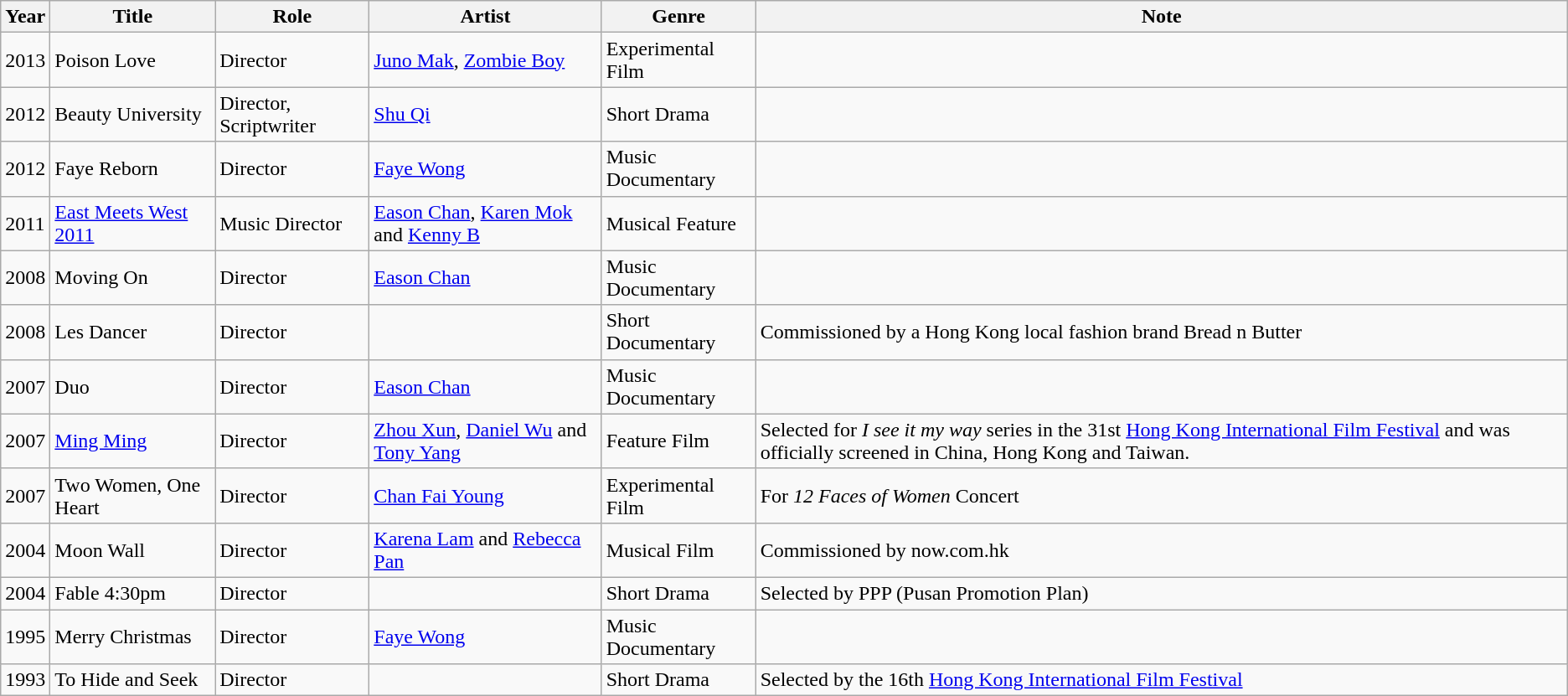<table class="wikitable">
<tr>
<th>Year</th>
<th>Title</th>
<th>Role</th>
<th>Artist</th>
<th>Genre</th>
<th>Note</th>
</tr>
<tr>
<td>2013</td>
<td>Poison Love</td>
<td>Director</td>
<td><a href='#'>Juno Mak</a>, <a href='#'>Zombie Boy</a></td>
<td>Experimental Film</td>
<td></td>
</tr>
<tr>
<td>2012</td>
<td>Beauty University</td>
<td>Director, Scriptwriter</td>
<td><a href='#'>Shu Qi</a></td>
<td>Short Drama</td>
<td></td>
</tr>
<tr>
<td>2012</td>
<td>Faye Reborn</td>
<td>Director</td>
<td><a href='#'>Faye Wong</a></td>
<td>Music Documentary</td>
<td></td>
</tr>
<tr>
<td>2011</td>
<td><a href='#'>East Meets West 2011</a></td>
<td>Music Director</td>
<td><a href='#'>Eason Chan</a>, <a href='#'>Karen Mok</a> and <a href='#'>Kenny B</a></td>
<td>Musical Feature</td>
<td></td>
</tr>
<tr>
<td>2008</td>
<td>Moving On</td>
<td>Director</td>
<td><a href='#'>Eason Chan</a></td>
<td>Music Documentary</td>
<td></td>
</tr>
<tr>
<td>2008</td>
<td>Les Dancer</td>
<td>Director</td>
<td></td>
<td>Short Documentary</td>
<td>Commissioned by a Hong Kong local fashion brand Bread n Butter</td>
</tr>
<tr>
<td>2007</td>
<td>Duo</td>
<td>Director</td>
<td><a href='#'>Eason Chan</a></td>
<td>Music Documentary</td>
<td></td>
</tr>
<tr>
<td>2007</td>
<td><a href='#'>Ming Ming</a></td>
<td>Director</td>
<td><a href='#'>Zhou Xun</a>, <a href='#'>Daniel Wu</a> and <a href='#'>Tony Yang</a></td>
<td>Feature Film</td>
<td>Selected for <em>I see it my way</em> series in the 31st <a href='#'>Hong Kong International Film Festival</a> and was officially screened in China, Hong Kong and Taiwan.</td>
</tr>
<tr>
<td>2007</td>
<td>Two Women, One Heart</td>
<td>Director</td>
<td><a href='#'>Chan Fai Young</a></td>
<td>Experimental Film</td>
<td>For <em>12 Faces of Women</em> Concert</td>
</tr>
<tr>
<td>2004</td>
<td>Moon Wall</td>
<td>Director</td>
<td><a href='#'>Karena Lam</a> and <a href='#'>Rebecca Pan</a></td>
<td>Musical Film</td>
<td>Commissioned by now.com.hk</td>
</tr>
<tr>
<td>2004</td>
<td>Fable 4:30pm</td>
<td>Director</td>
<td></td>
<td>Short Drama</td>
<td>Selected by PPP (Pusan Promotion Plan)</td>
</tr>
<tr>
<td>1995</td>
<td>Merry Christmas</td>
<td>Director</td>
<td><a href='#'>Faye Wong</a></td>
<td>Music Documentary</td>
<td></td>
</tr>
<tr>
<td>1993</td>
<td>To Hide and Seek</td>
<td>Director</td>
<td></td>
<td>Short Drama</td>
<td>Selected by the 16th <a href='#'>Hong Kong International Film Festival</a></td>
</tr>
</table>
